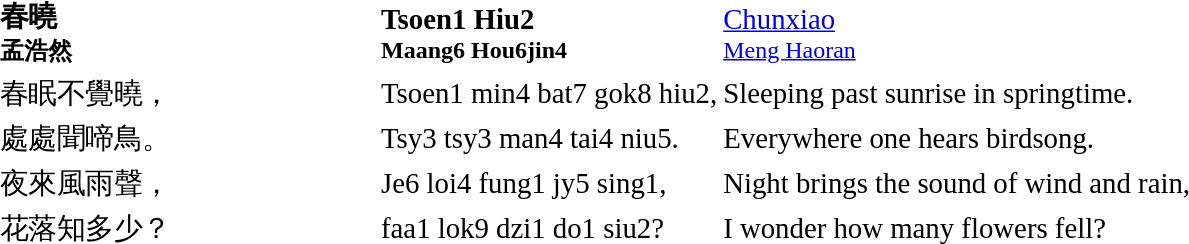<table border="0" align="center">
<tr>
<td width="250"><big><strong>春曉</strong></big><br><strong>孟浩然</strong></td>
<td><big><strong>Tsoen1 Hiu2</strong></big><br><strong>Maang6 Hou6jin4</strong></td>
<td><big><a href='#'>Chunxiao</a></big><br><a href='#'>Meng Haoran</a></td>
</tr>
<tr>
<td><big>春眠不覺曉，</big></td>
<td><big>Tsoen1 min4 bat7 gok8 hiu2,</big></td>
<td><big>Sleeping past sunrise in springtime.</big></td>
</tr>
<tr>
<td><big>處處聞啼鳥。</big></td>
<td><big>Tsy3 tsy3 man4 tai4 niu5.</big></td>
<td><big>Everywhere one hears birdsong.</big></td>
</tr>
<tr>
<td><big>夜來風雨聲，</big></td>
<td><big>Je6 loi4 fung1 jy5 sing1,</big></td>
<td><big>Night brings the sound of wind and rain,</big></td>
</tr>
<tr>
<td><big>花落知多少？</big></td>
<td><big>faa1 lok9 dzi1 do1 siu2?</big></td>
<td><big>I wonder how many flowers fell?</big></td>
</tr>
</table>
